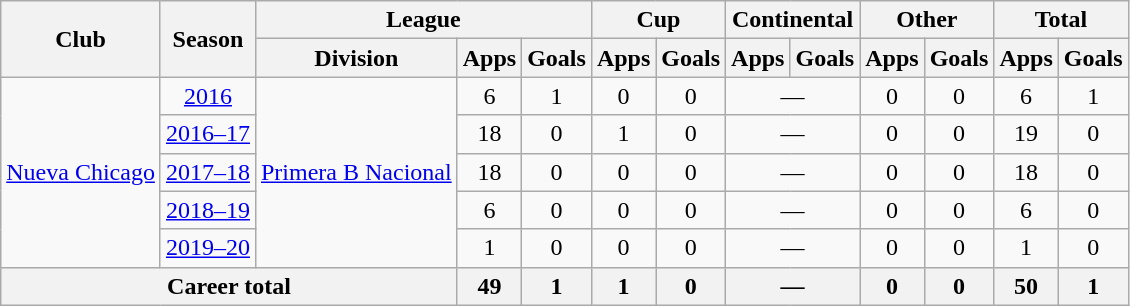<table class="wikitable" style="text-align:center">
<tr>
<th rowspan="2">Club</th>
<th rowspan="2">Season</th>
<th colspan="3">League</th>
<th colspan="2">Cup</th>
<th colspan="2">Continental</th>
<th colspan="2">Other</th>
<th colspan="2">Total</th>
</tr>
<tr>
<th>Division</th>
<th>Apps</th>
<th>Goals</th>
<th>Apps</th>
<th>Goals</th>
<th>Apps</th>
<th>Goals</th>
<th>Apps</th>
<th>Goals</th>
<th>Apps</th>
<th>Goals</th>
</tr>
<tr>
<td rowspan="5"><a href='#'>Nueva Chicago</a></td>
<td><a href='#'>2016</a></td>
<td rowspan="5"><a href='#'>Primera B Nacional</a></td>
<td>6</td>
<td>1</td>
<td>0</td>
<td>0</td>
<td colspan="2">—</td>
<td>0</td>
<td>0</td>
<td>6</td>
<td>1</td>
</tr>
<tr>
<td><a href='#'>2016–17</a></td>
<td>18</td>
<td>0</td>
<td>1</td>
<td>0</td>
<td colspan="2">—</td>
<td>0</td>
<td>0</td>
<td>19</td>
<td>0</td>
</tr>
<tr>
<td><a href='#'>2017–18</a></td>
<td>18</td>
<td>0</td>
<td>0</td>
<td>0</td>
<td colspan="2">—</td>
<td>0</td>
<td>0</td>
<td>18</td>
<td>0</td>
</tr>
<tr>
<td><a href='#'>2018–19</a></td>
<td>6</td>
<td>0</td>
<td>0</td>
<td>0</td>
<td colspan="2">—</td>
<td>0</td>
<td>0</td>
<td>6</td>
<td>0</td>
</tr>
<tr>
<td><a href='#'>2019–20</a></td>
<td>1</td>
<td>0</td>
<td>0</td>
<td>0</td>
<td colspan="2">—</td>
<td>0</td>
<td>0</td>
<td>1</td>
<td>0</td>
</tr>
<tr>
<th colspan="3">Career total</th>
<th>49</th>
<th>1</th>
<th>1</th>
<th>0</th>
<th colspan="2">—</th>
<th>0</th>
<th>0</th>
<th>50</th>
<th>1</th>
</tr>
</table>
